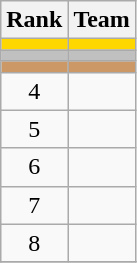<table class="wikitable" border="1">
<tr>
<th>Rank</th>
<th>Team</th>
</tr>
<tr bgcolor=gold>
<td align=center></td>
<td></td>
</tr>
<tr bgcolor=silver>
<td align=center></td>
<td></td>
</tr>
<tr bgcolor=cc9966>
<td align=center></td>
<td></td>
</tr>
<tr>
<td align=center>4</td>
<td></td>
</tr>
<tr>
<td align=center>5</td>
<td></td>
</tr>
<tr>
<td align=center>6</td>
<td></td>
</tr>
<tr>
<td align=center>7</td>
<td></td>
</tr>
<tr>
<td align=center>8</td>
<td></td>
</tr>
<tr>
</tr>
</table>
